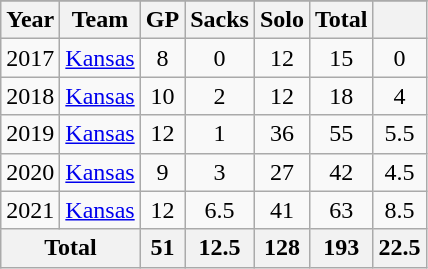<table class="wikitable" style="text-align:center;">
<tr>
</tr>
<tr>
<th>Year</th>
<th>Team</th>
<th>GP</th>
<th>Sacks</th>
<th>Solo</th>
<th>Total</th>
<th></th>
</tr>
<tr>
<td>2017</td>
<td><a href='#'>Kansas</a></td>
<td>8</td>
<td>0</td>
<td>12</td>
<td>15</td>
<td>0</td>
</tr>
<tr>
<td>2018</td>
<td><a href='#'>Kansas</a></td>
<td>10</td>
<td>2</td>
<td>12</td>
<td>18</td>
<td>4</td>
</tr>
<tr>
<td>2019</td>
<td><a href='#'>Kansas</a></td>
<td>12</td>
<td>1</td>
<td>36</td>
<td>55</td>
<td>5.5</td>
</tr>
<tr>
<td>2020</td>
<td><a href='#'>Kansas</a></td>
<td>9</td>
<td>3</td>
<td>27</td>
<td>42</td>
<td>4.5</td>
</tr>
<tr>
<td>2021</td>
<td><a href='#'>Kansas</a></td>
<td>12</td>
<td>6.5</td>
<td>41</td>
<td>63</td>
<td>8.5</td>
</tr>
<tr>
<th colspan="2"><strong>Total</strong></th>
<th><strong>51</strong></th>
<th><strong>12.5</strong></th>
<th><strong>128</strong></th>
<th><strong>193</strong></th>
<th><strong>22.5</strong></th>
</tr>
</table>
